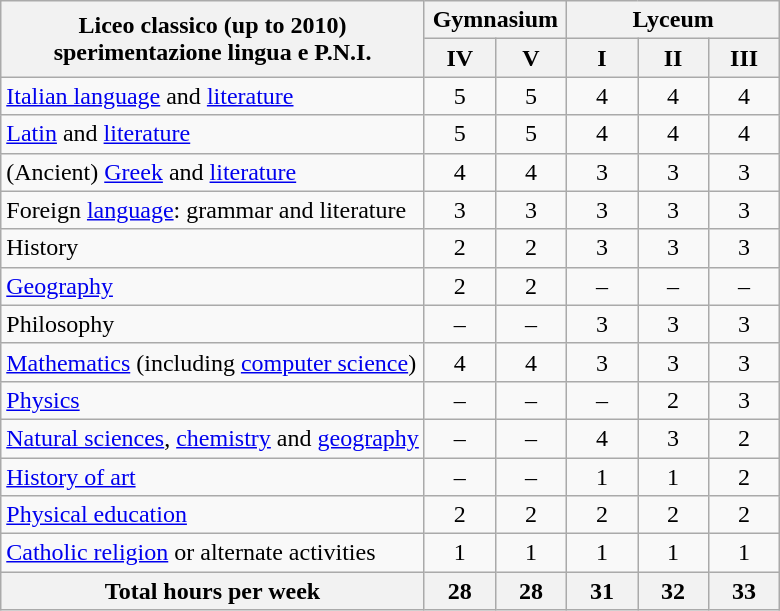<table class="wikitable">
<tr>
<th rowspan="2">Liceo classico (up to 2010)<br>sperimentazione lingua e P.N.I.</th>
<th colspan="2">Gymnasium</th>
<th colspan="3">Lyceum</th>
</tr>
<tr>
<th width="40">IV</th>
<th width="40">V</th>
<th width="40">I</th>
<th width="40">II</th>
<th width="40">III</th>
</tr>
<tr align="center">
<td align="left"><a href='#'>Italian language</a> and <a href='#'>literature</a></td>
<td>5</td>
<td>5</td>
<td>4</td>
<td>4</td>
<td>4</td>
</tr>
<tr align="center">
<td align="left"><a href='#'>Latin</a> and <a href='#'>literature</a></td>
<td>5</td>
<td>5</td>
<td>4</td>
<td>4</td>
<td>4</td>
</tr>
<tr align="center">
<td align="left">(Ancient) <a href='#'>Greek</a> and <a href='#'>literature</a></td>
<td>4</td>
<td>4</td>
<td>3</td>
<td>3</td>
<td>3</td>
</tr>
<tr align="center">
<td align="left">Foreign <a href='#'>language</a>: grammar and literature</td>
<td>3</td>
<td>3</td>
<td>3</td>
<td>3</td>
<td>3</td>
</tr>
<tr align="center">
<td align="left">History</td>
<td>2</td>
<td>2</td>
<td>3</td>
<td>3</td>
<td>3</td>
</tr>
<tr align="center">
<td align="left"><a href='#'>Geography</a></td>
<td>2</td>
<td>2</td>
<td>–</td>
<td>–</td>
<td>–</td>
</tr>
<tr align="center">
<td align="left">Philosophy</td>
<td>–</td>
<td>–</td>
<td>3</td>
<td>3</td>
<td>3</td>
</tr>
<tr align="center">
<td align="left"><a href='#'>Mathematics</a> (including <a href='#'>computer science</a>)</td>
<td>4</td>
<td>4</td>
<td>3</td>
<td>3</td>
<td>3</td>
</tr>
<tr align="center">
<td align="left"><a href='#'>Physics</a></td>
<td>–</td>
<td>–</td>
<td>–</td>
<td>2</td>
<td>3</td>
</tr>
<tr align="center">
<td align="left"><a href='#'>Natural sciences</a>, <a href='#'>chemistry</a> and <a href='#'>geography</a></td>
<td>–</td>
<td>–</td>
<td>4</td>
<td>3</td>
<td>2</td>
</tr>
<tr align="center">
<td align="left"><a href='#'>History of art</a></td>
<td>–</td>
<td>–</td>
<td>1</td>
<td>1</td>
<td>2</td>
</tr>
<tr align="center">
<td align="left"><a href='#'>Physical education</a></td>
<td>2</td>
<td>2</td>
<td>2</td>
<td>2</td>
<td>2</td>
</tr>
<tr align="center">
<td align="left"><a href='#'>Catholic religion</a> or alternate activities</td>
<td>1</td>
<td>1</td>
<td>1</td>
<td>1</td>
<td>1</td>
</tr>
<tr>
<th>Total hours per week</th>
<th>28</th>
<th>28</th>
<th>31</th>
<th>32</th>
<th>33</th>
</tr>
</table>
